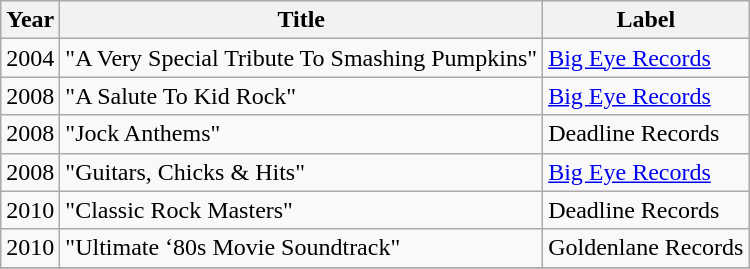<table class="wikitable">
<tr>
<th>Year</th>
<th>Title</th>
<th>Label</th>
</tr>
<tr>
<td>2004</td>
<td>"A Very Special Tribute To Smashing Pumpkins"</td>
<td><a href='#'>Big Eye Records</a></td>
</tr>
<tr>
<td>2008</td>
<td>"A Salute To Kid Rock"</td>
<td><a href='#'>Big Eye Records</a></td>
</tr>
<tr>
<td>2008</td>
<td>"Jock Anthems"</td>
<td>Deadline Records</td>
</tr>
<tr>
<td>2008</td>
<td>"Guitars, Chicks & Hits"</td>
<td><a href='#'>Big Eye Records</a></td>
</tr>
<tr>
<td>2010</td>
<td>"Classic Rock Masters"</td>
<td>Deadline Records</td>
</tr>
<tr>
<td>2010</td>
<td>"Ultimate ‘80s Movie Soundtrack"</td>
<td>Goldenlane Records</td>
</tr>
<tr>
</tr>
</table>
